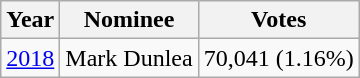<table class="wikitable">
<tr>
<th>Year</th>
<th>Nominee</th>
<th>Votes</th>
</tr>
<tr>
<td><a href='#'>2018</a></td>
<td>Mark Dunlea</td>
<td>70,041 (1.16%)</td>
</tr>
</table>
